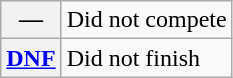<table class="wikitable">
<tr>
<th scope="row">—</th>
<td>Did not compete</td>
</tr>
<tr>
<th scope="row"><a href='#'>DNF</a></th>
<td>Did not finish</td>
</tr>
</table>
